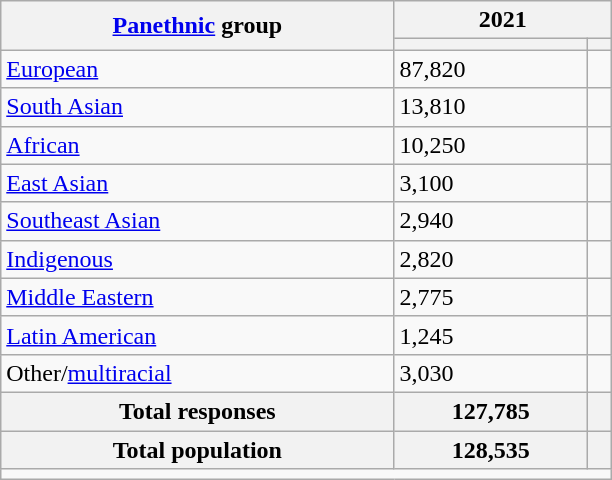<table class="wikitable collapsible sortable">
<tr>
<th rowspan="2"><a href='#'>Panethnic</a> group</th>
<th colspan="2">2021</th>
</tr>
<tr>
<th><a href='#'></a></th>
<th></th>
</tr>
<tr>
<td><a href='#'>European</a></td>
<td>87,820</td>
<td></td>
</tr>
<tr>
<td><a href='#'>South Asian</a></td>
<td>13,810</td>
<td></td>
</tr>
<tr>
<td><a href='#'>African</a></td>
<td>10,250</td>
<td></td>
</tr>
<tr>
<td><a href='#'>East Asian</a></td>
<td>3,100</td>
<td></td>
</tr>
<tr>
<td><a href='#'>Southeast Asian</a></td>
<td>2,940</td>
<td></td>
</tr>
<tr>
<td><a href='#'>Indigenous</a></td>
<td>2,820</td>
<td></td>
</tr>
<tr>
<td><a href='#'>Middle Eastern</a></td>
<td>2,775</td>
<td></td>
</tr>
<tr>
<td><a href='#'>Latin American</a></td>
<td>1,245</td>
<td></td>
</tr>
<tr>
<td>Other/<a href='#'>multiracial</a></td>
<td>3,030</td>
<td></td>
</tr>
<tr>
<th>Total responses</th>
<th>127,785</th>
<th></th>
</tr>
<tr class="sortbottom">
<th>Total population</th>
<th>128,535</th>
<th></th>
</tr>
<tr class="sortbottom">
<td colspan="15" style="width: 25em;"></td>
</tr>
</table>
